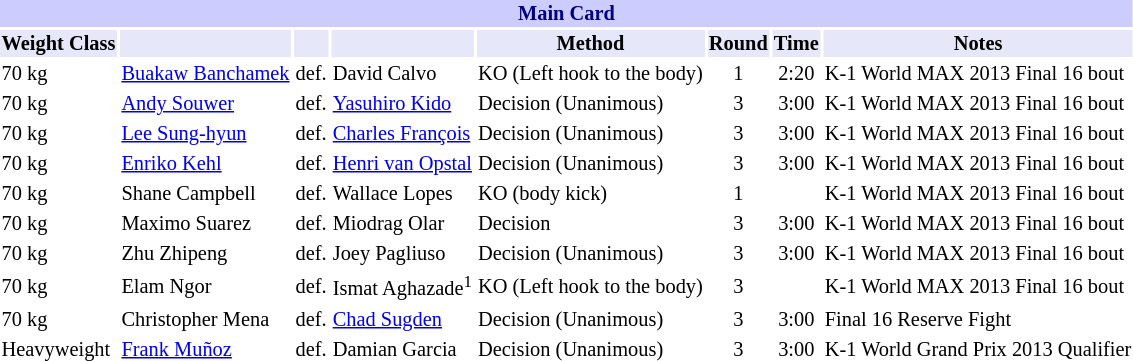<table class="toccolours" style="font-size: 85%;">
<tr>
<th colspan="8" style="background-color: #ccf; color: #000080; text-align: center;"><strong>Main Card</strong></th>
</tr>
<tr>
<th colspan="1" style="background-color: #E6E8FA; color: #000000; text-align: center;">Weight Class</th>
<th colspan="1" style="background-color: #E6E8FA; color: #000000; text-align: center;"></th>
<th colspan="1" style="background-color: #E6E8FA; color: #000000; text-align: center;"></th>
<th colspan="1" style="background-color: #E6E8FA; color: #000000; text-align: center;"></th>
<th colspan="1" style="background-color: #E6E8FA; color: #000000; text-align: center;">Method</th>
<th colspan="1" style="background-color: #E6E8FA; color: #000000; text-align: center;">Round</th>
<th colspan="1" style="background-color: #E6E8FA; color: #000000; text-align: center;">Time</th>
<th colspan="1" style="background-color: #E6E8FA; color: #000000; text-align: center;">Notes</th>
</tr>
<tr>
<td>70 kg</td>
<td> <a href='#'>Buakaw Banchamek</a></td>
<td align=center>def.</td>
<td> David Calvo</td>
<td>KO (Left hook to the body)</td>
<td align=center>1</td>
<td align=center>2:20</td>
<td>K-1 World MAX 2013 Final 16 bout</td>
</tr>
<tr>
<td>70 kg</td>
<td> <a href='#'>Andy Souwer</a></td>
<td align=center>def.</td>
<td> <a href='#'>Yasuhiro Kido</a></td>
<td>Decision (Unanimous)</td>
<td align=center>3</td>
<td align=center>3:00</td>
<td>K-1 World MAX 2013 Final 16 bout</td>
</tr>
<tr>
<td>70 kg</td>
<td> <a href='#'>Lee Sung-hyun</a></td>
<td align=center>def.</td>
<td> <a href='#'>Charles François</a></td>
<td>Decision (Unanimous)</td>
<td align=center>3</td>
<td align=center>3:00</td>
<td>K-1 World MAX 2013 Final 16 bout</td>
</tr>
<tr>
<td>70 kg</td>
<td> <a href='#'>Enriko Kehl</a></td>
<td align=center>def.</td>
<td> <a href='#'>Henri van Opstal</a></td>
<td>Decision (Unanimous)</td>
<td align=center>3</td>
<td align=center>3:00</td>
<td>K-1 World MAX 2013 Final 16 bout</td>
</tr>
<tr>
<td>70 kg</td>
<td> Shane Campbell</td>
<td align=center>def.</td>
<td> Wallace Lopes</td>
<td>KO (body kick)</td>
<td align=center>1</td>
<td align=center></td>
<td>K-1 World MAX 2013 Final 16 bout</td>
</tr>
<tr>
<td>70 kg</td>
<td> Maximo Suarez</td>
<td align=center>def.</td>
<td> Miodrag Olar</td>
<td>Decision</td>
<td align=center>3</td>
<td align=center>3:00</td>
<td>K-1 World MAX 2013 Final 16 bout</td>
</tr>
<tr>
<td>70 kg</td>
<td> Zhu Zhipeng</td>
<td align=center>def.</td>
<td> Joey Pagliuso</td>
<td>Decision (Unanimous)</td>
<td align=center>3</td>
<td align=center>3:00</td>
<td>K-1 World MAX 2013 Final 16 bout</td>
</tr>
<tr>
<td>70 kg</td>
<td> Elam Ngor</td>
<td align=center>def.</td>
<td> Ismat Aghazade<sup>1</sup></td>
<td>KO (Left hook to the body)</td>
<td align=center>3</td>
<td align=center></td>
<td>K-1 World MAX 2013 Final 16 bout</td>
</tr>
<tr>
<td>70 kg</td>
<td> Christopher Mena</td>
<td align=center>def.</td>
<td> <a href='#'>Chad Sugden</a></td>
<td>Decision (Unanimous)</td>
<td align=center>3</td>
<td align=center>3:00</td>
<td>Final 16 Reserve Fight</td>
</tr>
<tr>
<td>Heavyweight</td>
<td> <a href='#'>Frank Muñoz</a></td>
<td align=center>def.</td>
<td> Damian Garcia</td>
<td>Decision (Unanimous)</td>
<td align=center>3</td>
<td align=center>3:00</td>
<td>K-1 World Grand Prix 2013 Qualifier</td>
</tr>
<tr>
</tr>
</table>
